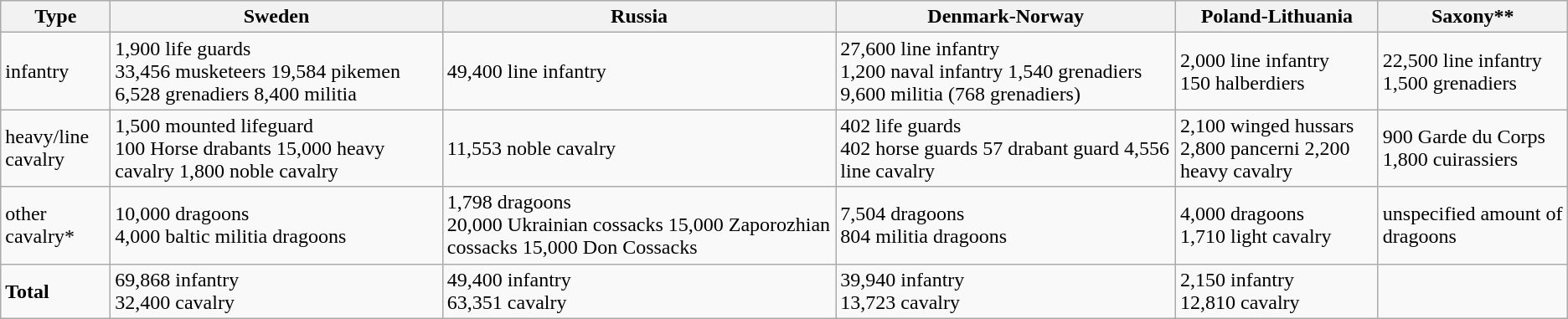<table class="wikitable">
<tr>
<th>Type</th>
<th>Sweden</th>
<th>Russia</th>
<th>Denmark-Norway</th>
<th>Poland-Lithuania</th>
<th>Saxony**</th>
</tr>
<tr>
<td>infantry</td>
<td>1,900 life guards<br>33,456 musketeers
19,584 pikemen
6,528 grenadiers
8,400 militia</td>
<td>49,400 line infantry</td>
<td>27,600 line infantry<br>1,200 naval infantry
1,540 grenadiers
9,600 militia (768 
grenadiers)</td>
<td>2,000 line infantry<br>150 halberdiers</td>
<td>22,500 line infantry<br>1,500 grenadiers</td>
</tr>
<tr>
<td>heavy/line<br>cavalry</td>
<td>1,500 mounted lifeguard<br>100 Horse drabants
15,000 heavy cavalry
1,800 noble cavalry</td>
<td>11,553 noble cavalry</td>
<td>402 life guards<br>402 horse guards
57 drabant guard
4,556 line cavalry</td>
<td>2,100 winged hussars<br>2,800 pancerni
2,200 heavy cavalry</td>
<td>900 Garde du Corps<br>1,800 cuirassiers</td>
</tr>
<tr>
<td>other cavalry*</td>
<td>10,000 dragoons<br>4,000 baltic militia dragoons</td>
<td>1,798 dragoons<br>20,000 Ukrainian cossacks
15,000 Zaporozhian cossacks
15,000 Don Cossacks</td>
<td>7,504 dragoons<br>804 militia dragoons</td>
<td>4,000 dragoons<br>1,710 light cavalry</td>
<td>unspecified amount of dragoons</td>
</tr>
<tr>
<td><strong>Total</strong></td>
<td>69,868 infantry<br>32,400 cavalry</td>
<td>49,400 infantry<br>63,351 cavalry</td>
<td>39,940 infantry<br>13,723 cavalry</td>
<td>2,150 infantry<br>12,810 cavalry</td>
<td></td>
</tr>
</table>
